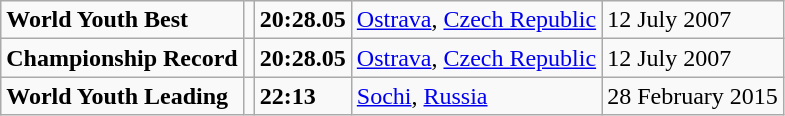<table class="wikitable">
<tr>
<td><strong>World Youth Best</strong></td>
<td></td>
<td><strong>20:28.05</strong></td>
<td><a href='#'>Ostrava</a>, <a href='#'>Czech Republic</a></td>
<td>12 July 2007</td>
</tr>
<tr>
<td><strong>Championship Record</strong></td>
<td></td>
<td><strong>20:28.05</strong></td>
<td><a href='#'>Ostrava</a>, <a href='#'>Czech Republic</a></td>
<td>12 July 2007</td>
</tr>
<tr>
<td><strong>World Youth Leading</strong></td>
<td></td>
<td><strong>22:13</strong></td>
<td><a href='#'>Sochi</a>, <a href='#'>Russia</a></td>
<td>28 February 2015</td>
</tr>
</table>
